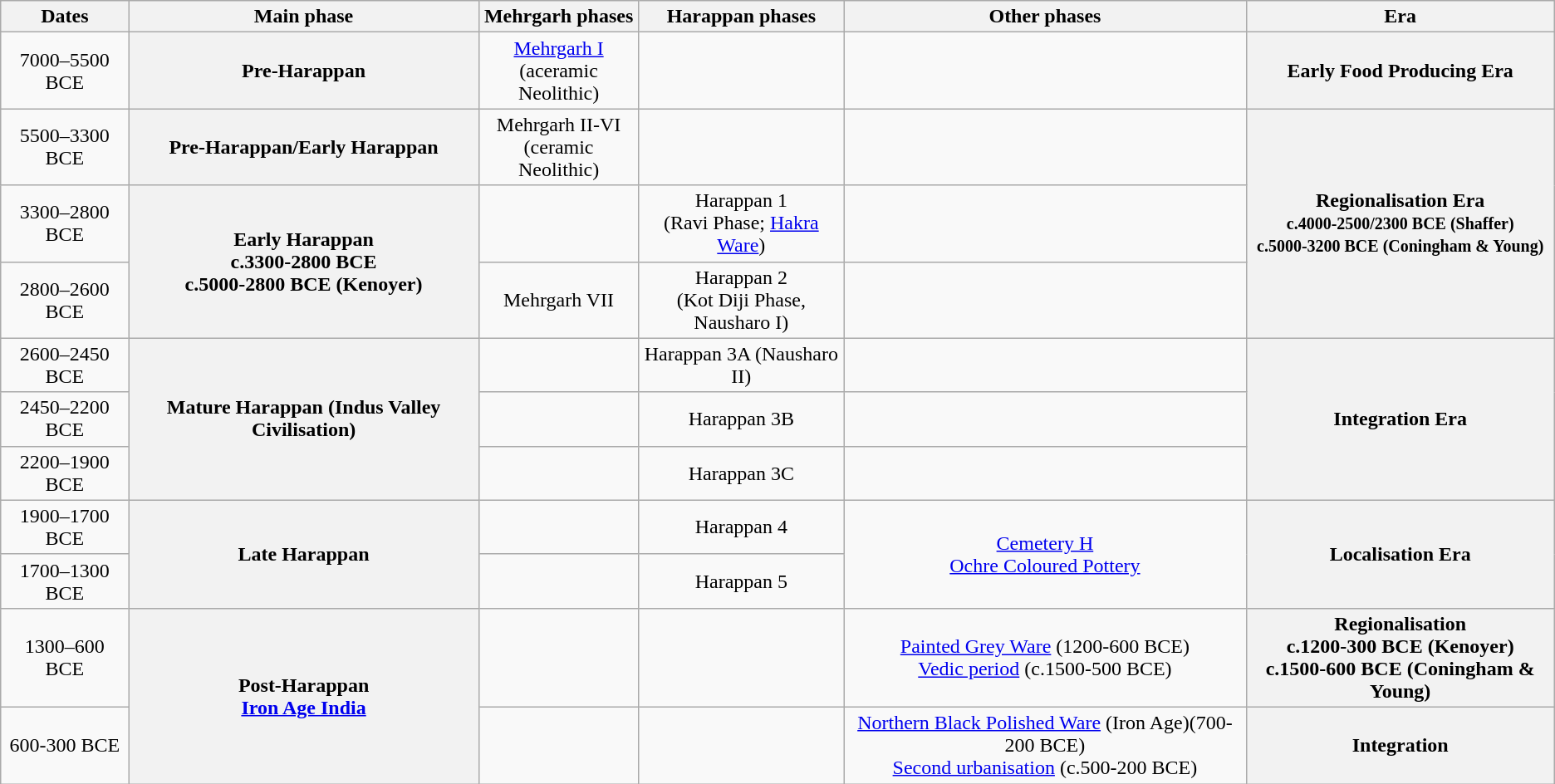<table class="wikitable">
<tr>
<th>Dates</th>
<th>Main phase</th>
<th>Mehrgarh phases</th>
<th>Harappan phases</th>
<th>Other phases</th>
<th>Era</th>
</tr>
<tr>
<td style="text-align:center;">7000–5500 BCE</td>
<th rowspan=1>Pre-Harappan</th>
<td style="text-align:center;"><a href='#'>Mehrgarh I</a><br>(aceramic Neolithic)</td>
<td></td>
<td></td>
<th rowspan=1>Early Food Producing Era</th>
</tr>
<tr>
<td style="text-align:center;">5500–3300 BCE</td>
<th rowspan=1>Pre-Harappan/Early Harappan</th>
<td style="text-align:center;">Mehrgarh II-VI<br>(ceramic Neolithic)</td>
<td></td>
<td></td>
<th rowspan=3>Regionalisation Era<br><small>c.4000-2500/2300 BCE (Shaffer)<br>c.5000-3200 BCE (Coningham & Young)</small></th>
</tr>
<tr>
<td style="text-align:center;">3300–2800 BCE</td>
<th rowspan=2>Early Harappan<br>c.3300-2800 BCE <br>c.5000-2800 BCE (Kenoyer)</th>
<td></td>
<td style="text-align:center;">Harappan 1<br>(Ravi Phase; <a href='#'>Hakra Ware</a>)</td>
<td style="text-align:center;"></td>
</tr>
<tr>
<td style="text-align:center;">2800–2600 BCE</td>
<td style="text-align:center;">Mehrgarh VII</td>
<td style="text-align:center;">Harappan 2<br>(Kot Diji Phase,<br>Nausharo I)</td>
<td></td>
</tr>
<tr>
<td style="text-align:center;">2600–2450 BCE</td>
<th rowspan=3>Mature Harappan (Indus Valley Civilisation)</th>
<td></td>
<td style="text-align:center;">Harappan 3A (Nausharo II)</td>
<td></td>
<th rowspan=3>Integration Era</th>
</tr>
<tr>
<td style="text-align:center;">2450–2200 BCE</td>
<td></td>
<td style="text-align:center;">Harappan 3B</td>
<td></td>
</tr>
<tr>
<td style="text-align:center;">2200–1900 BCE</td>
<td></td>
<td style="text-align:center;">Harappan 3C</td>
<td></td>
</tr>
<tr>
<td style="text-align:center;">1900–1700 BCE</td>
<th rowspan=2>Late Harappan</th>
<td></td>
<td style="text-align:center;">Harappan 4</td>
<td rowspan=2 style="text-align:center;"><a href='#'>Cemetery H</a><br><a href='#'>Ochre Coloured Pottery</a></td>
<th rowspan=2>Localisation Era</th>
</tr>
<tr>
<td style="text-align:center;">1700–1300 BCE</td>
<td></td>
<td style="text-align:center;">Harappan 5</td>
</tr>
<tr>
<td style="text-align:center;">1300–600 BCE</td>
<th rowspan=2>Post-Harappan<br><a href='#'>Iron Age India</a></th>
<td></td>
<td></td>
<td style="text-align:center;"><a href='#'>Painted Grey Ware</a> (1200-600 BCE)<br><a href='#'>Vedic period</a> (c.1500-500 BCE)</td>
<th>Regionalisation<br>c.1200-300 BCE (Kenoyer)<br>c.1500-600 BCE (Coningham & Young)</th>
</tr>
<tr>
<td style="text-align:center;">600-300 BCE</td>
<td></td>
<td></td>
<td style="text-align:center;"><a href='#'>Northern Black Polished Ware</a> (Iron Age)(700-200 BCE)<br><a href='#'>Second urbanisation</a> (c.500-200 BCE)</td>
<th>Integration</th>
</tr>
</table>
